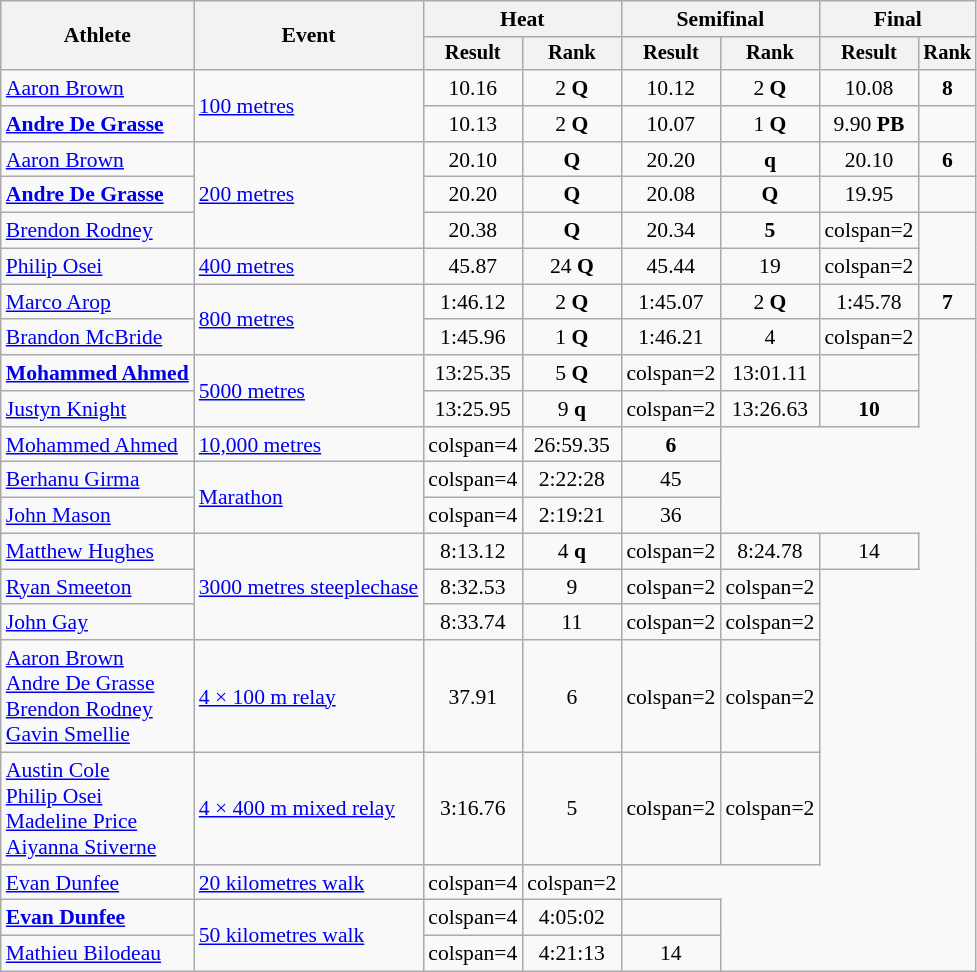<table class="wikitable" style="font-size:90%">
<tr>
<th rowspan="2">Athlete</th>
<th rowspan="2">Event</th>
<th colspan="2">Heat</th>
<th colspan="2">Semifinal</th>
<th colspan="2">Final</th>
</tr>
<tr style="font-size:95%">
<th>Result</th>
<th>Rank</th>
<th>Result</th>
<th>Rank</th>
<th>Result</th>
<th>Rank</th>
</tr>
<tr align=center>
<td align=left><a href='#'>Aaron Brown</a></td>
<td align=left rowspan=2><a href='#'>100 metres</a></td>
<td>10.16</td>
<td>2 <strong>Q</strong></td>
<td>10.12</td>
<td>2 <strong>Q</strong></td>
<td>10.08</td>
<td><strong>8</strong></td>
</tr>
<tr align=center>
<td align=left><strong><a href='#'>Andre De Grasse</a></strong></td>
<td>10.13</td>
<td>2 <strong>Q</strong></td>
<td>10.07</td>
<td>1 <strong>Q</strong></td>
<td>9.90 <strong>PB</strong></td>
<td></td>
</tr>
<tr align=center>
<td align=left><a href='#'>Aaron Brown</a></td>
<td align=left rowspan=3><a href='#'>200 metres</a></td>
<td>20.10</td>
<td><strong>Q</strong></td>
<td>20.20</td>
<td><strong>q</strong></td>
<td>20.10</td>
<td><strong>6</strong></td>
</tr>
<tr align=center>
<td align=left><strong><a href='#'>Andre De Grasse</a></strong></td>
<td>20.20</td>
<td><strong>Q</strong></td>
<td>20.08</td>
<td><strong>Q</strong></td>
<td>19.95</td>
<td></td>
</tr>
<tr align=center>
<td align=left><a href='#'>Brendon Rodney</a></td>
<td>20.38</td>
<td><strong>Q</strong></td>
<td>20.34</td>
<td><strong>5</strong></td>
<td>colspan=2 </td>
</tr>
<tr align=center>
<td align=left><a href='#'>Philip Osei</a></td>
<td align=left><a href='#'>400 metres</a></td>
<td>45.87</td>
<td>24 <strong>Q</strong></td>
<td>45.44</td>
<td>19</td>
<td>colspan=2 </td>
</tr>
<tr align=center>
<td align=left><a href='#'>Marco Arop</a></td>
<td align=left rowspan=2><a href='#'>800 metres</a></td>
<td>1:46.12</td>
<td>2 <strong>Q</strong></td>
<td>1:45.07</td>
<td>2 <strong>Q</strong></td>
<td>1:45.78</td>
<td><strong>7</strong></td>
</tr>
<tr align=center>
<td align=left><a href='#'>Brandon McBride</a></td>
<td>1:45.96</td>
<td>1 <strong>Q</strong></td>
<td>1:46.21</td>
<td>4</td>
<td>colspan=2 </td>
</tr>
<tr align=center>
<td align=left><strong><a href='#'>Mohammed Ahmed</a></strong></td>
<td align=left rowspan=2><a href='#'>5000 metres</a></td>
<td>13:25.35</td>
<td>5 <strong>Q</strong></td>
<td>colspan=2 </td>
<td>13:01.11</td>
<td></td>
</tr>
<tr align=center>
<td align=left><a href='#'>Justyn Knight</a></td>
<td>13:25.95</td>
<td>9 <strong>q</strong></td>
<td>colspan=2 </td>
<td>13:26.63</td>
<td><strong>10</strong></td>
</tr>
<tr align=center>
<td align=left><a href='#'>Mohammed Ahmed</a></td>
<td align=left><a href='#'>10,000 metres</a></td>
<td>colspan=4 </td>
<td>26:59.35 <strong></strong></td>
<td><strong>6</strong></td>
</tr>
<tr align=center>
<td align=left><a href='#'>Berhanu Girma</a></td>
<td align=left rowspan=2><a href='#'>Marathon</a></td>
<td>colspan=4 </td>
<td>2:22:28</td>
<td>45</td>
</tr>
<tr align=center>
<td align=left><a href='#'>John Mason</a></td>
<td>colspan=4 </td>
<td>2:19:21</td>
<td>36</td>
</tr>
<tr align=center>
<td align=left><a href='#'>Matthew Hughes</a></td>
<td align=left rowspan=3><a href='#'>3000 metres steeplechase</a></td>
<td>8:13.12</td>
<td>4 <strong>q</strong></td>
<td>colspan=2 </td>
<td>8:24.78</td>
<td>14</td>
</tr>
<tr align=center>
<td align=left><a href='#'>Ryan Smeeton</a></td>
<td>8:32.53</td>
<td>9</td>
<td>colspan=2 </td>
<td>colspan=2 </td>
</tr>
<tr align=center>
<td align=left><a href='#'>John Gay</a></td>
<td>8:33.74</td>
<td>11</td>
<td>colspan=2 </td>
<td>colspan=2 </td>
</tr>
<tr align=center>
<td align=left><a href='#'>Aaron Brown</a><br><a href='#'>Andre De Grasse</a><br><a href='#'>Brendon Rodney</a><br><a href='#'>Gavin Smellie</a></td>
<td align=left><a href='#'>4 × 100 m relay</a></td>
<td>37.91</td>
<td>6</td>
<td>colspan=2 </td>
<td>colspan=2 </td>
</tr>
<tr align=center>
<td align=left><a href='#'>Austin Cole</a><br><a href='#'>Philip Osei</a><br><a href='#'>Madeline Price</a><br><a href='#'>Aiyanna Stiverne</a></td>
<td align=left><a href='#'>4 × 400 m mixed relay</a></td>
<td>3:16.76 <strong></strong></td>
<td>5</td>
<td>colspan=2 </td>
<td>colspan=2 </td>
</tr>
<tr align=center>
<td align=left><a href='#'>Evan Dunfee</a></td>
<td align=left><a href='#'>20 kilometres walk</a></td>
<td>colspan=4 </td>
<td>colspan=2 </td>
</tr>
<tr align=center>
<td align=left><strong><a href='#'>Evan Dunfee</a></strong></td>
<td align=left rowspan=2><a href='#'>50 kilometres walk</a></td>
<td>colspan=4 </td>
<td>4:05:02</td>
<td></td>
</tr>
<tr align=center>
<td align=left><a href='#'>Mathieu Bilodeau</a></td>
<td>colspan=4 </td>
<td>4:21:13</td>
<td>14</td>
</tr>
</table>
